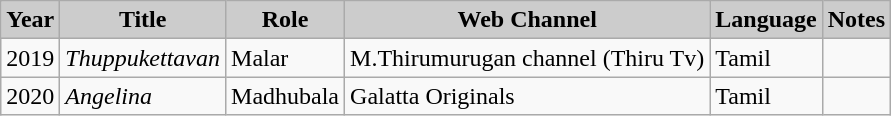<table class="wikitable">
<tr>
<th style="background:#ccc;">Year</th>
<th style="background:#ccc;">Title</th>
<th style="background:#ccc;">Role</th>
<th style="background:#ccc;">Web Channel</th>
<th style="background:#ccc;">Language</th>
<th style="background:#ccc;">Notes</th>
</tr>
<tr>
<td>2019</td>
<td><em>Thuppukettavan</em></td>
<td>Malar</td>
<td>M.Thirumurugan channel (Thiru Tv)</td>
<td>Tamil</td>
<td></td>
</tr>
<tr>
<td>2020</td>
<td><em>Angelina</em></td>
<td>Madhubala</td>
<td>Galatta Originals</td>
<td>Tamil</td>
<td></td>
</tr>
</table>
